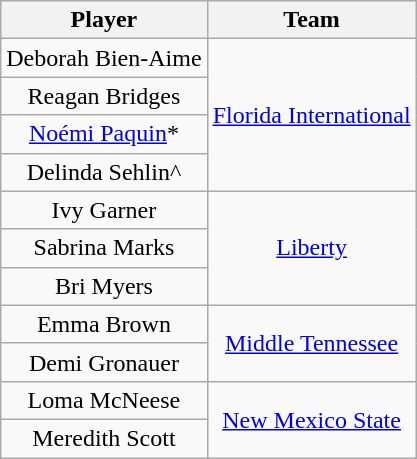<table class="wikitable" style="text-align: center;">
<tr>
<th>Player</th>
<th>Team</th>
</tr>
<tr>
<td>Deborah Bien-Aime</td>
<td rowspan=4><a href='#'>Florida International</a></td>
</tr>
<tr>
<td>Reagan Bridges</td>
</tr>
<tr>
<td><a href='#'>Noémi Paquin</a>*</td>
</tr>
<tr>
<td>Delinda Sehlin^</td>
</tr>
<tr>
<td>Ivy Garner</td>
<td rowspan=3><a href='#'>Liberty</a></td>
</tr>
<tr>
<td>Sabrina Marks</td>
</tr>
<tr>
<td>Bri Myers</td>
</tr>
<tr>
<td>Emma Brown</td>
<td rowspan=2><a href='#'>Middle Tennessee</a></td>
</tr>
<tr>
<td>Demi Gronauer</td>
</tr>
<tr>
<td>Loma McNeese</td>
<td rowspan=2><a href='#'>New Mexico State</a></td>
</tr>
<tr>
<td>Meredith Scott</td>
</tr>
</table>
